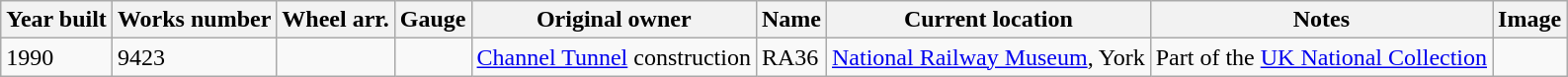<table class="wikitable sortable">
<tr>
<th>Year built</th>
<th>Works number</th>
<th>Wheel arr.</th>
<th>Gauge</th>
<th>Original owner</th>
<th>Name</th>
<th>Current location</th>
<th>Notes</th>
<th>Image</th>
</tr>
<tr>
<td>1990</td>
<td>9423</td>
<td></td>
<td></td>
<td><a href='#'>Channel Tunnel</a> construction</td>
<td>RA36</td>
<td><a href='#'>National Railway Museum</a>, York</td>
<td>Part of the <a href='#'>UK National Collection</a></td>
<td></td>
</tr>
</table>
